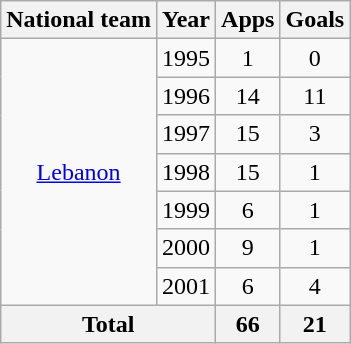<table class="wikitable" style="text-align:center">
<tr>
<th>National team</th>
<th>Year</th>
<th>Apps</th>
<th>Goals</th>
</tr>
<tr>
<td rowspan="7"><a href='#'>Lebanon</a></td>
<td>1995</td>
<td>1</td>
<td>0</td>
</tr>
<tr>
<td>1996</td>
<td>14</td>
<td>11</td>
</tr>
<tr>
<td>1997</td>
<td>15</td>
<td>3</td>
</tr>
<tr>
<td>1998</td>
<td>15</td>
<td>1</td>
</tr>
<tr>
<td>1999</td>
<td>6</td>
<td>1</td>
</tr>
<tr>
<td>2000</td>
<td>9</td>
<td>1</td>
</tr>
<tr>
<td>2001</td>
<td>6</td>
<td>4</td>
</tr>
<tr>
<th colspan="2">Total</th>
<th>66</th>
<th>21</th>
</tr>
</table>
